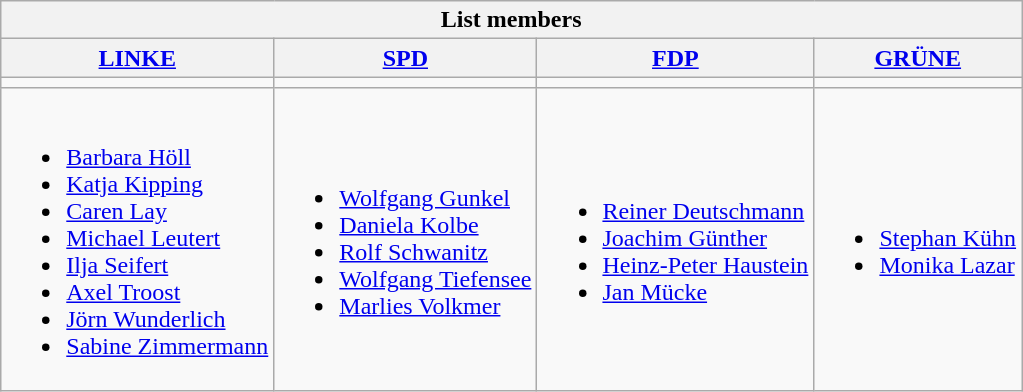<table class=wikitable>
<tr>
<th colspan=4>List members</th>
</tr>
<tr>
<th><a href='#'>LINKE</a></th>
<th><a href='#'>SPD</a></th>
<th><a href='#'>FDP</a></th>
<th><a href='#'>GRÜNE</a></th>
</tr>
<tr>
<td bgcolor=></td>
<td bgcolor=></td>
<td bgcolor=></td>
<td bgcolor=></td>
</tr>
<tr>
<td><br><ul><li><a href='#'>Barbara Höll</a></li><li><a href='#'>Katja Kipping</a></li><li><a href='#'>Caren Lay</a></li><li><a href='#'>Michael Leutert</a></li><li><a href='#'>Ilja Seifert</a></li><li><a href='#'>Axel Troost</a></li><li><a href='#'>Jörn Wunderlich</a></li><li><a href='#'>Sabine Zimmermann</a></li></ul></td>
<td><br><ul><li><a href='#'>Wolfgang Gunkel</a></li><li><a href='#'>Daniela Kolbe</a></li><li><a href='#'>Rolf Schwanitz</a></li><li><a href='#'>Wolfgang Tiefensee</a></li><li><a href='#'>Marlies Volkmer</a></li></ul></td>
<td><br><ul><li><a href='#'>Reiner Deutschmann</a></li><li><a href='#'>Joachim Günther</a></li><li><a href='#'>Heinz-Peter Haustein</a></li><li><a href='#'>Jan Mücke</a></li></ul></td>
<td><br><ul><li><a href='#'>Stephan Kühn</a></li><li><a href='#'>Monika Lazar</a></li></ul></td>
</tr>
</table>
